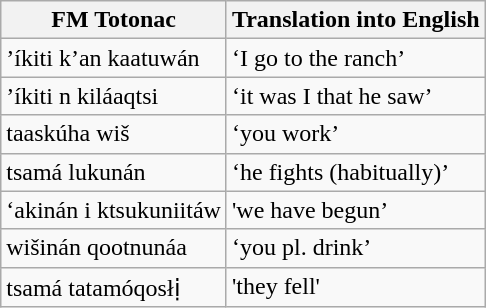<table class="wikitable">
<tr>
<th>FM Totonac</th>
<th>Translation into English</th>
</tr>
<tr>
<td>’íkiti k’an kaatuwán</td>
<td>‘I go to the ranch’</td>
</tr>
<tr>
<td>’íkiti n kiláaqtsi</td>
<td>‘it was I that he saw’</td>
</tr>
<tr>
<td>taaskúha wiš</td>
<td>‘you work’</td>
</tr>
<tr>
<td>tsamá lukunán</td>
<td>‘he fights (habitually)’</td>
</tr>
<tr>
<td>‘akinán i ktsukuniitáw</td>
<td>'we have begun’</td>
</tr>
<tr>
<td>wišinán qootnunáa</td>
<td>‘you pl. drink’</td>
</tr>
<tr>
<td>tsamá tatamóqosłị</td>
<td>'they fell'</td>
</tr>
</table>
